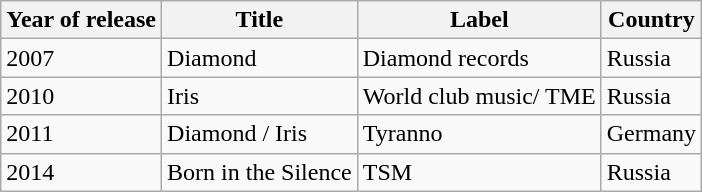<table class="wikitable">
<tr>
<th><strong>Year of release</strong></th>
<th><strong>Title</strong></th>
<th><strong>Label</strong></th>
<th><strong>Country</strong></th>
</tr>
<tr>
<td>2007</td>
<td>Diamond</td>
<td>Diamond records</td>
<td>Russia</td>
</tr>
<tr>
<td>2010</td>
<td>Iris</td>
<td>World club music/ TME</td>
<td>Russia</td>
</tr>
<tr>
<td>2011</td>
<td>Diamond / Iris</td>
<td>Tyranno</td>
<td>Germany</td>
</tr>
<tr>
<td>2014</td>
<td>Born in the Silence</td>
<td>TSM</td>
<td>Russia</td>
</tr>
</table>
